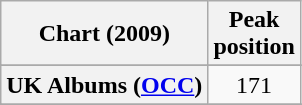<table class="wikitable sortable plainrowheaders" style="text-align:center">
<tr>
<th scope="col">Chart (2009)</th>
<th scope="col">Peak<br>position</th>
</tr>
<tr>
</tr>
<tr>
</tr>
<tr>
<th scope="row">UK Albums (<a href='#'>OCC</a>)</th>
<td align="center">171</td>
</tr>
<tr>
</tr>
<tr>
</tr>
<tr>
</tr>
<tr>
</tr>
</table>
